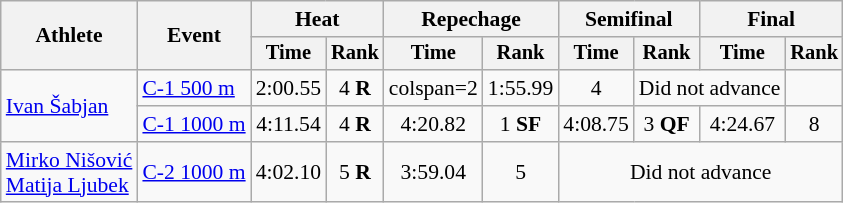<table class=wikitable style=font-size:90%;text-align:center>
<tr>
<th rowspan=2>Athlete</th>
<th rowspan=2>Event</th>
<th colspan=2>Heat</th>
<th colspan=2>Repechage</th>
<th colspan=2>Semifinal</th>
<th colspan=2>Final</th>
</tr>
<tr style=font-size:95%>
<th>Time</th>
<th>Rank</th>
<th>Time</th>
<th>Rank</th>
<th>Time</th>
<th>Rank</th>
<th>Time</th>
<th>Rank</th>
</tr>
<tr>
<td align=left rowspan=2><a href='#'>Ivan Šabjan</a></td>
<td align=left><a href='#'>C-1 500 m</a></td>
<td>2:00.55</td>
<td>4 <strong>R</strong></td>
<td>colspan=2 </td>
<td>1:55.99</td>
<td>4</td>
<td colspan=2>Did not advance</td>
</tr>
<tr>
<td align=left><a href='#'>C-1 1000 m</a></td>
<td>4:11.54</td>
<td>4 <strong>R</strong></td>
<td>4:20.82</td>
<td>1 <strong>SF</strong></td>
<td>4:08.75</td>
<td>3 <strong>QF</strong></td>
<td>4:24.67</td>
<td>8</td>
</tr>
<tr>
<td align=left><a href='#'>Mirko Nišović</a><br><a href='#'>Matija Ljubek</a></td>
<td align=left><a href='#'>C-2 1000 m</a></td>
<td>4:02.10</td>
<td>5 <strong>R</strong></td>
<td>3:59.04</td>
<td>5</td>
<td colspan=4>Did not advance</td>
</tr>
</table>
